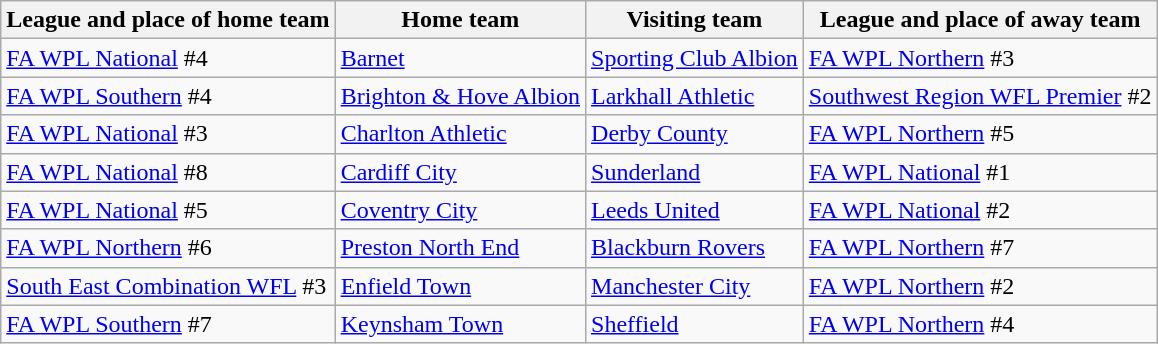<table class="wikitable">
<tr>
<th>League and place of home team</th>
<th>Home team</th>
<th>Visiting team</th>
<th>League and place of away team</th>
</tr>
<tr>
<td><a href='#'>FA WPL National</a> #4</td>
<td><a href='#'>Barnet</a></td>
<td><a href='#'>Sporting Club Albion</a></td>
<td><a href='#'>FA WPL Northern</a> #3</td>
</tr>
<tr>
<td><a href='#'>FA WPL Southern</a> #4</td>
<td><a href='#'>Brighton & Hove Albion</a></td>
<td><a href='#'>Larkhall Athletic</a></td>
<td><a href='#'>Southwest Region WFL Premier</a> #2</td>
</tr>
<tr>
<td><a href='#'>FA WPL National</a> #3</td>
<td><a href='#'>Charlton Athletic</a></td>
<td><a href='#'>Derby County</a></td>
<td><a href='#'>FA WPL Northern</a> #5</td>
</tr>
<tr>
<td><a href='#'>FA WPL National</a> #8</td>
<td><a href='#'>Cardiff City</a></td>
<td><a href='#'>Sunderland</a></td>
<td><a href='#'>FA WPL National</a> #1</td>
</tr>
<tr>
<td><a href='#'>FA WPL National</a> #5</td>
<td><a href='#'>Coventry City</a></td>
<td><a href='#'>Leeds United</a></td>
<td><a href='#'>FA WPL National</a> #2</td>
</tr>
<tr>
<td><a href='#'>FA WPL Northern</a> #6</td>
<td><a href='#'>Preston North End</a></td>
<td><a href='#'>Blackburn Rovers</a></td>
<td><a href='#'>FA WPL Northern</a> #7</td>
</tr>
<tr>
<td><a href='#'>South East Combination WFL</a> #3</td>
<td><a href='#'>Enfield Town</a></td>
<td><a href='#'>Manchester City</a></td>
<td><a href='#'>FA WPL Northern</a> #2</td>
</tr>
<tr>
<td><a href='#'>FA WPL Southern</a> #7</td>
<td><a href='#'>Keynsham Town</a></td>
<td><a href='#'>Sheffield</a></td>
<td><a href='#'>FA WPL Northern</a> #4</td>
</tr>
</table>
